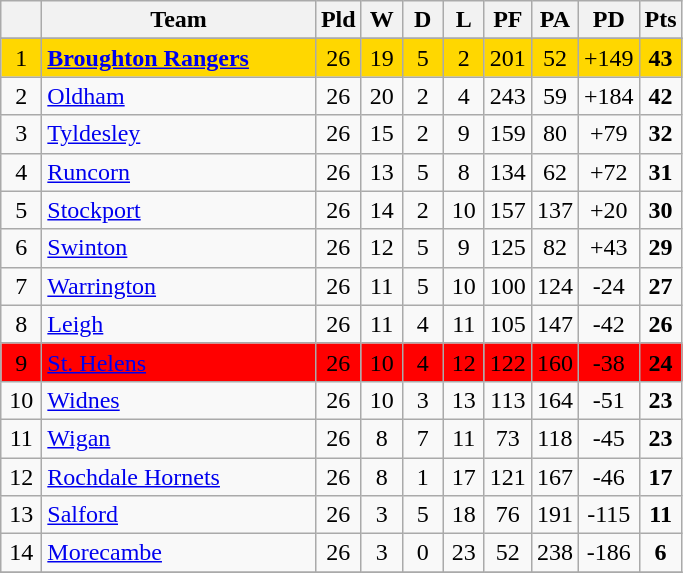<table class="wikitable" style="text-align:center;">
<tr>
<th width=20 abbr="Position"></th>
<th width=175>Team</th>
<th width=20 abbr="Played">Pld</th>
<th width=20 abbr="Won">W</th>
<th width=20 abbr="Drawn">D</th>
<th width=20 abbr="Lost">L</th>
<th width=20 abbr="Points for">PF</th>
<th width=20 abbr="Points against">PA</th>
<th width=20 abbr="Points difference">PD</th>
<th width=20 abbr="Points">Pts</th>
</tr>
<tr>
</tr>
<tr style="background:#FFD700;">
<td>1</td>
<td style="text-align:left;"><strong><a href='#'>Broughton Rangers</a></strong></td>
<td>26</td>
<td>19</td>
<td>5</td>
<td>2</td>
<td>201</td>
<td>52</td>
<td>+149</td>
<td><strong>43</strong></td>
</tr>
<tr>
<td>2</td>
<td style="text-align:left;"><a href='#'>Oldham</a></td>
<td>26</td>
<td>20</td>
<td>2</td>
<td>4</td>
<td>243</td>
<td>59</td>
<td>+184</td>
<td><strong>42</strong></td>
</tr>
<tr>
<td>3</td>
<td style="text-align:left;"><a href='#'>Tyldesley</a></td>
<td>26</td>
<td>15</td>
<td>2</td>
<td>9</td>
<td>159</td>
<td>80</td>
<td>+79</td>
<td><strong>32</strong></td>
</tr>
<tr>
<td>4</td>
<td style="text-align:left;"><a href='#'>Runcorn</a></td>
<td>26</td>
<td>13</td>
<td>5</td>
<td>8</td>
<td>134</td>
<td>62</td>
<td>+72</td>
<td><strong>31</strong></td>
</tr>
<tr>
<td>5</td>
<td style="text-align:left;"><a href='#'>Stockport</a></td>
<td>26</td>
<td>14</td>
<td>2</td>
<td>10</td>
<td>157</td>
<td>137</td>
<td>+20</td>
<td><strong>30</strong></td>
</tr>
<tr>
<td>6</td>
<td style="text-align:left;"><a href='#'>Swinton</a></td>
<td>26</td>
<td>12</td>
<td>5</td>
<td>9</td>
<td>125</td>
<td>82</td>
<td>+43</td>
<td><strong>29</strong></td>
</tr>
<tr>
<td>7</td>
<td style="text-align:left;"><a href='#'>Warrington</a></td>
<td>26</td>
<td>11</td>
<td>5</td>
<td>10</td>
<td>100</td>
<td>124</td>
<td>-24</td>
<td><strong>27</strong></td>
</tr>
<tr>
<td>8</td>
<td style="text-align:left;"><a href='#'>Leigh</a></td>
<td>26</td>
<td>11</td>
<td>4</td>
<td>11</td>
<td>105</td>
<td>147</td>
<td>-42</td>
<td><strong>26</strong></td>
</tr>
<tr style="background:#FF0000;">
<td>9</td>
<td style="text-align:left;"><a href='#'>St. Helens</a></td>
<td>26</td>
<td>10</td>
<td>4</td>
<td>12</td>
<td>122</td>
<td>160</td>
<td>-38</td>
<td><strong>24</strong></td>
</tr>
<tr>
<td>10</td>
<td style="text-align:left;"><a href='#'>Widnes</a></td>
<td>26</td>
<td>10</td>
<td>3</td>
<td>13</td>
<td>113</td>
<td>164</td>
<td>-51</td>
<td><strong>23</strong></td>
</tr>
<tr>
<td>11</td>
<td style="text-align:left;"><a href='#'>Wigan</a></td>
<td>26</td>
<td>8</td>
<td>7</td>
<td>11</td>
<td>73</td>
<td>118</td>
<td>-45</td>
<td><strong>23</strong></td>
</tr>
<tr>
<td>12</td>
<td style="text-align:left;"><a href='#'>Rochdale Hornets</a></td>
<td>26</td>
<td>8</td>
<td>1</td>
<td>17</td>
<td>121</td>
<td>167</td>
<td>-46</td>
<td><strong>17</strong></td>
</tr>
<tr>
<td>13</td>
<td style="text-align:left;"><a href='#'>Salford</a></td>
<td>26</td>
<td>3</td>
<td>5</td>
<td>18</td>
<td>76</td>
<td>191</td>
<td>-115</td>
<td><strong>11</strong></td>
</tr>
<tr>
<td>14</td>
<td style="text-align:left;"><a href='#'>Morecambe</a></td>
<td>26</td>
<td>3</td>
<td>0</td>
<td>23</td>
<td>52</td>
<td>238</td>
<td>-186</td>
<td><strong>6</strong></td>
</tr>
<tr>
</tr>
</table>
